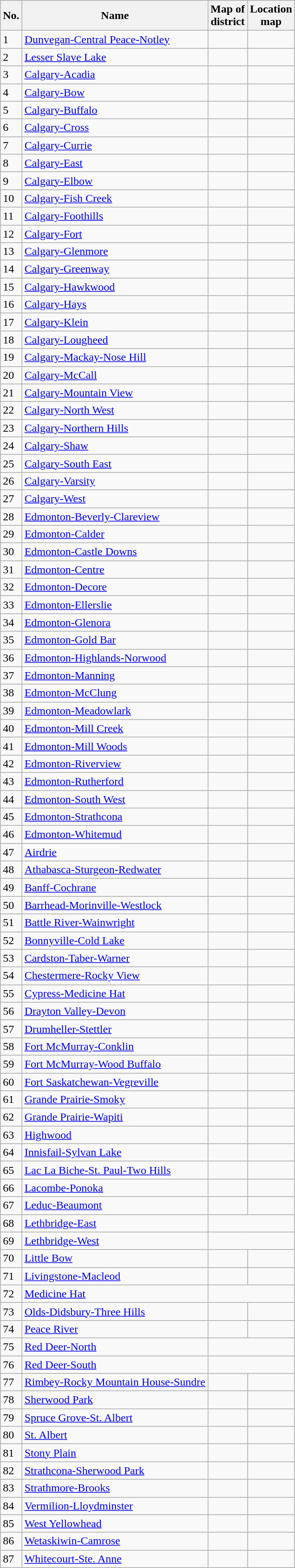<table class="wikitable sortable">
<tr>
<th>No.</th>
<th>Name</th>
<th class="unsortable">Map of<br>district</th>
<th class="unsortable">Location<br>map</th>
</tr>
<tr>
<td>1</td>
<td><a href='#'>Dunvegan-Central Peace-Notley</a></td>
<td></td>
<td></td>
</tr>
<tr>
<td>2</td>
<td><a href='#'>Lesser Slave Lake</a></td>
<td></td>
<td></td>
</tr>
<tr>
<td>3</td>
<td><a href='#'>Calgary-Acadia</a></td>
<td></td>
<td></td>
</tr>
<tr>
<td>4</td>
<td><a href='#'>Calgary-Bow</a></td>
<td></td>
<td></td>
</tr>
<tr>
<td>5</td>
<td><a href='#'>Calgary-Buffalo</a></td>
<td></td>
<td></td>
</tr>
<tr>
<td>6</td>
<td><a href='#'>Calgary-Cross</a></td>
<td></td>
<td></td>
</tr>
<tr>
<td>7</td>
<td><a href='#'>Calgary-Currie</a></td>
<td></td>
<td></td>
</tr>
<tr>
<td>8</td>
<td><a href='#'>Calgary-East</a></td>
<td></td>
<td></td>
</tr>
<tr>
<td>9</td>
<td><a href='#'>Calgary-Elbow</a></td>
<td></td>
<td></td>
</tr>
<tr>
<td>10</td>
<td><a href='#'>Calgary-Fish Creek</a></td>
<td></td>
<td></td>
</tr>
<tr>
<td>11</td>
<td><a href='#'>Calgary-Foothills</a></td>
<td></td>
<td></td>
</tr>
<tr>
<td>12</td>
<td><a href='#'>Calgary-Fort</a></td>
<td></td>
<td></td>
</tr>
<tr>
<td>13</td>
<td><a href='#'>Calgary-Glenmore</a></td>
<td></td>
<td></td>
</tr>
<tr>
<td>14</td>
<td><a href='#'>Calgary-Greenway</a></td>
<td></td>
<td></td>
</tr>
<tr>
<td>15</td>
<td><a href='#'>Calgary-Hawkwood</a></td>
<td></td>
<td></td>
</tr>
<tr>
<td>16</td>
<td><a href='#'>Calgary-Hays</a></td>
<td></td>
<td></td>
</tr>
<tr>
<td>17</td>
<td><a href='#'>Calgary-Klein</a></td>
<td></td>
<td></td>
</tr>
<tr>
<td>18</td>
<td><a href='#'>Calgary-Lougheed</a></td>
<td></td>
<td></td>
</tr>
<tr>
<td>19</td>
<td><a href='#'>Calgary-Mackay-Nose Hill</a></td>
<td></td>
<td></td>
</tr>
<tr>
<td>20</td>
<td><a href='#'>Calgary-McCall</a></td>
<td></td>
<td></td>
</tr>
<tr>
<td>21</td>
<td><a href='#'>Calgary-Mountain View</a></td>
<td></td>
<td></td>
</tr>
<tr>
<td>22</td>
<td><a href='#'>Calgary-North West</a></td>
<td></td>
<td></td>
</tr>
<tr>
<td>23</td>
<td><a href='#'>Calgary-Northern Hills</a></td>
<td></td>
<td></td>
</tr>
<tr>
<td>24</td>
<td><a href='#'>Calgary-Shaw</a></td>
<td></td>
<td></td>
</tr>
<tr>
<td>25</td>
<td><a href='#'>Calgary-South East</a></td>
<td></td>
<td></td>
</tr>
<tr>
<td>26</td>
<td><a href='#'>Calgary-Varsity</a></td>
<td></td>
<td></td>
</tr>
<tr>
<td>27</td>
<td><a href='#'>Calgary-West</a></td>
<td></td>
<td></td>
</tr>
<tr>
<td>28</td>
<td><a href='#'>Edmonton-Beverly-Clareview</a></td>
<td></td>
<td></td>
</tr>
<tr>
<td>29</td>
<td><a href='#'>Edmonton-Calder</a></td>
<td></td>
<td></td>
</tr>
<tr>
<td>30</td>
<td><a href='#'>Edmonton-Castle Downs</a></td>
<td></td>
<td></td>
</tr>
<tr>
<td>31</td>
<td><a href='#'>Edmonton-Centre</a></td>
<td></td>
<td></td>
</tr>
<tr>
<td>32</td>
<td><a href='#'>Edmonton-Decore</a></td>
<td></td>
<td></td>
</tr>
<tr>
<td>33</td>
<td><a href='#'>Edmonton-Ellerslie</a></td>
<td></td>
<td></td>
</tr>
<tr>
<td>34</td>
<td><a href='#'>Edmonton-Glenora</a></td>
<td></td>
<td></td>
</tr>
<tr>
<td>35</td>
<td><a href='#'>Edmonton-Gold Bar</a></td>
<td></td>
<td></td>
</tr>
<tr>
<td>36</td>
<td><a href='#'>Edmonton-Highlands-Norwood</a></td>
<td></td>
<td></td>
</tr>
<tr>
<td>37</td>
<td><a href='#'>Edmonton-Manning</a></td>
<td></td>
<td></td>
</tr>
<tr>
<td>38</td>
<td><a href='#'>Edmonton-McClung</a></td>
<td></td>
<td></td>
</tr>
<tr>
<td>39</td>
<td><a href='#'>Edmonton-Meadowlark</a></td>
<td></td>
<td></td>
</tr>
<tr>
<td>40</td>
<td><a href='#'>Edmonton-Mill Creek</a></td>
<td></td>
<td></td>
</tr>
<tr>
<td>41</td>
<td><a href='#'>Edmonton-Mill Woods</a></td>
<td></td>
<td></td>
</tr>
<tr>
<td>42</td>
<td><a href='#'>Edmonton-Riverview</a></td>
<td></td>
<td></td>
</tr>
<tr>
<td>43</td>
<td><a href='#'>Edmonton-Rutherford</a></td>
<td></td>
<td></td>
</tr>
<tr>
<td>44</td>
<td><a href='#'>Edmonton-South West</a></td>
<td></td>
<td></td>
</tr>
<tr>
<td>45</td>
<td><a href='#'>Edmonton-Strathcona</a></td>
<td></td>
<td></td>
</tr>
<tr>
<td>46</td>
<td><a href='#'>Edmonton-Whitemud</a></td>
<td></td>
<td></td>
</tr>
<tr>
<td>47</td>
<td><a href='#'>Airdrie</a></td>
<td></td>
<td></td>
</tr>
<tr>
<td>48</td>
<td><a href='#'>Athabasca-Sturgeon-Redwater</a></td>
<td></td>
<td></td>
</tr>
<tr>
<td>49</td>
<td><a href='#'>Banff-Cochrane</a></td>
<td></td>
<td></td>
</tr>
<tr>
<td>50</td>
<td><a href='#'>Barrhead-Morinville-Westlock</a></td>
<td></td>
<td></td>
</tr>
<tr>
<td>51</td>
<td><a href='#'>Battle River-Wainwright</a></td>
<td></td>
<td></td>
</tr>
<tr>
<td>52</td>
<td><a href='#'>Bonnyville-Cold Lake</a></td>
<td></td>
<td></td>
</tr>
<tr>
<td>53</td>
<td><a href='#'>Cardston-Taber-Warner</a></td>
<td></td>
<td></td>
</tr>
<tr>
<td>54</td>
<td><a href='#'>Chestermere-Rocky View</a></td>
<td></td>
<td></td>
</tr>
<tr>
<td>55</td>
<td><a href='#'>Cypress-Medicine Hat</a></td>
<td></td>
<td></td>
</tr>
<tr>
<td>56</td>
<td><a href='#'>Drayton Valley-Devon</a></td>
<td></td>
<td></td>
</tr>
<tr>
<td>57</td>
<td><a href='#'>Drumheller-Stettler</a></td>
<td></td>
<td></td>
</tr>
<tr>
<td>58</td>
<td><a href='#'>Fort McMurray-Conklin</a></td>
<td></td>
<td></td>
</tr>
<tr>
<td>59</td>
<td><a href='#'>Fort McMurray-Wood Buffalo</a></td>
<td></td>
<td></td>
</tr>
<tr>
<td>60</td>
<td><a href='#'>Fort Saskatchewan-Vegreville</a></td>
<td></td>
<td></td>
</tr>
<tr>
<td>61</td>
<td><a href='#'>Grande Prairie-Smoky</a></td>
<td></td>
<td></td>
</tr>
<tr>
<td>62</td>
<td><a href='#'>Grande Prairie-Wapiti</a></td>
<td></td>
<td></td>
</tr>
<tr>
<td>63</td>
<td><a href='#'>Highwood</a></td>
<td></td>
<td></td>
</tr>
<tr>
<td>64</td>
<td><a href='#'>Innisfail-Sylvan Lake</a></td>
<td></td>
<td></td>
</tr>
<tr>
<td>65</td>
<td><a href='#'>Lac La Biche-St. Paul-Two Hills</a></td>
<td></td>
<td></td>
</tr>
<tr>
<td>66</td>
<td><a href='#'>Lacombe-Ponoka</a></td>
<td></td>
<td></td>
</tr>
<tr>
<td>67</td>
<td><a href='#'>Leduc-Beaumont</a></td>
<td></td>
<td></td>
</tr>
<tr>
<td>68</td>
<td><a href='#'>Lethbridge-East</a></td>
<td colspan=2></td>
</tr>
<tr>
<td>69</td>
<td><a href='#'>Lethbridge-West</a></td>
<td colspan=2></td>
</tr>
<tr>
<td>70</td>
<td><a href='#'>Little Bow</a></td>
<td></td>
<td></td>
</tr>
<tr>
<td>71</td>
<td><a href='#'>Livingstone-Macleod</a></td>
<td></td>
<td></td>
</tr>
<tr>
<td>72</td>
<td><a href='#'>Medicine Hat</a></td>
<td colspan=2></td>
</tr>
<tr>
<td>73</td>
<td><a href='#'>Olds-Didsbury-Three Hills</a></td>
<td></td>
<td></td>
</tr>
<tr>
<td>74</td>
<td><a href='#'>Peace River</a></td>
<td></td>
<td></td>
</tr>
<tr>
<td>75</td>
<td><a href='#'>Red Deer-North</a></td>
<td colspan=2></td>
</tr>
<tr>
<td>76</td>
<td><a href='#'>Red Deer-South</a></td>
<td colspan=2></td>
</tr>
<tr>
<td>77</td>
<td><a href='#'>Rimbey-Rocky Mountain House-Sundre</a></td>
<td></td>
<td></td>
</tr>
<tr>
<td>78</td>
<td><a href='#'>Sherwood Park</a></td>
<td></td>
<td></td>
</tr>
<tr>
<td>79</td>
<td><a href='#'>Spruce Grove-St. Albert</a></td>
<td></td>
<td></td>
</tr>
<tr>
<td>80</td>
<td><a href='#'>St. Albert</a></td>
<td></td>
<td></td>
</tr>
<tr>
<td>81</td>
<td><a href='#'>Stony Plain</a></td>
<td></td>
<td></td>
</tr>
<tr>
<td>82</td>
<td><a href='#'>Strathcona-Sherwood Park</a></td>
<td></td>
<td></td>
</tr>
<tr>
<td>83</td>
<td><a href='#'>Strathmore-Brooks</a></td>
<td></td>
<td></td>
</tr>
<tr>
<td>84</td>
<td><a href='#'>Vermilion-Lloydminster</a></td>
<td></td>
<td></td>
</tr>
<tr>
<td>85</td>
<td><a href='#'>West Yellowhead</a></td>
<td></td>
<td></td>
</tr>
<tr>
<td>86</td>
<td><a href='#'>Wetaskiwin-Camrose</a></td>
<td></td>
<td></td>
</tr>
<tr>
<td>87</td>
<td><a href='#'>Whitecourt-Ste. Anne</a></td>
<td></td>
<td></td>
</tr>
</table>
